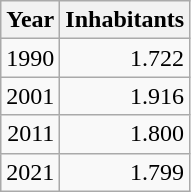<table cellspacing="0" cellpadding="0">
<tr>
<td valign="top"><br><table class="wikitable sortable zebra hintergrundfarbe5">
<tr>
<th>Year</th>
<th>Inhabitants</th>
</tr>
<tr align="right">
<td>1990</td>
<td>1.722</td>
</tr>
<tr align="right">
<td>2001</td>
<td>1.916</td>
</tr>
<tr align="right">
<td>2011</td>
<td>1.800</td>
</tr>
<tr align="right">
<td>2021</td>
<td>1.799</td>
</tr>
</table>
</td>
</tr>
</table>
